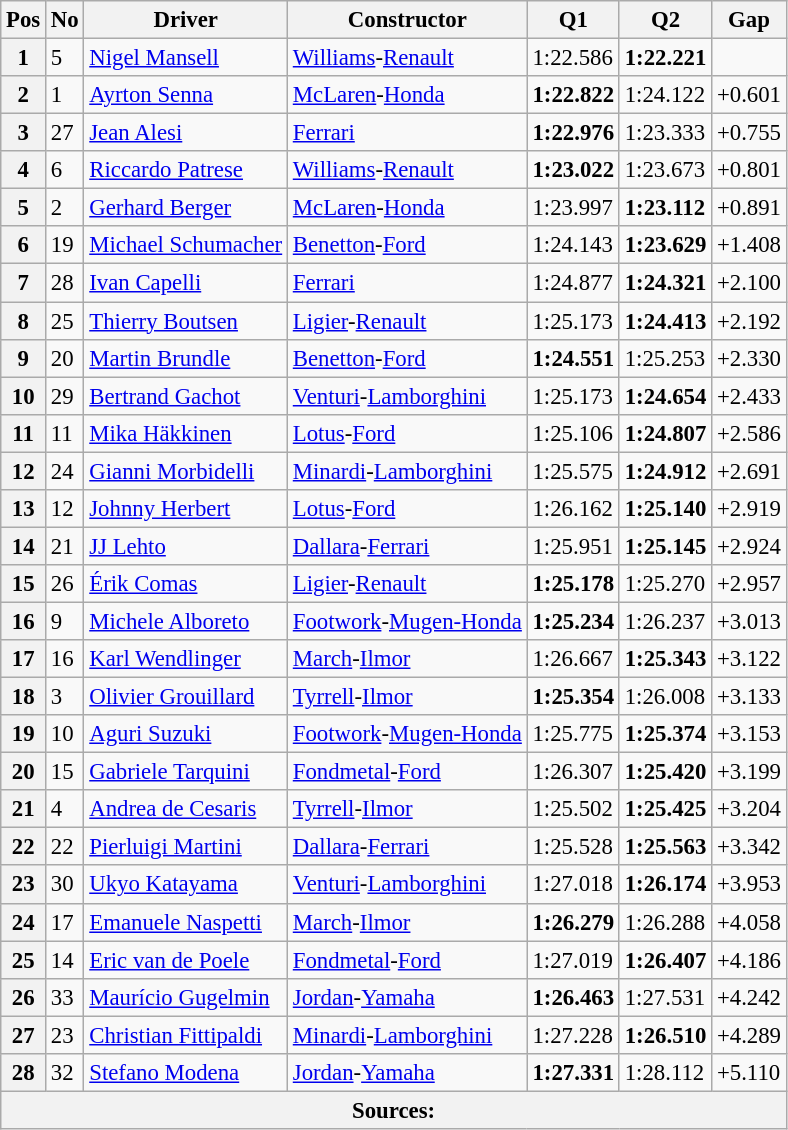<table class="wikitable sortable" style="font-size: 95%;">
<tr>
<th>Pos</th>
<th>No</th>
<th>Driver</th>
<th>Constructor</th>
<th>Q1</th>
<th>Q2</th>
<th>Gap</th>
</tr>
<tr>
<th>1</th>
<td>5</td>
<td data-sort-value="man"> <a href='#'>Nigel Mansell</a></td>
<td><a href='#'>Williams</a>-<a href='#'>Renault</a></td>
<td>1:22.586</td>
<td><strong>1:22.221</strong></td>
<td></td>
</tr>
<tr>
<th>2</th>
<td>1</td>
<td data-sort-value="sen"> <a href='#'>Ayrton Senna</a></td>
<td><a href='#'>McLaren</a>-<a href='#'>Honda</a></td>
<td><strong>1:22.822</strong></td>
<td>1:24.122</td>
<td>+0.601</td>
</tr>
<tr>
<th>3</th>
<td>27</td>
<td data-sort-value="ale"> <a href='#'>Jean Alesi</a></td>
<td><a href='#'>Ferrari</a></td>
<td><strong>1:22.976</strong></td>
<td>1:23.333</td>
<td>+0.755</td>
</tr>
<tr>
<th>4</th>
<td>6</td>
<td data-sort-value="pat"> <a href='#'>Riccardo Patrese</a></td>
<td><a href='#'>Williams</a>-<a href='#'>Renault</a></td>
<td><strong>1:23.022</strong></td>
<td>1:23.673</td>
<td>+0.801</td>
</tr>
<tr>
<th>5</th>
<td>2</td>
<td data-sort-value="ber"> <a href='#'>Gerhard Berger</a></td>
<td><a href='#'>McLaren</a>-<a href='#'>Honda</a></td>
<td>1:23.997</td>
<td><strong>1:23.112</strong></td>
<td>+0.891</td>
</tr>
<tr>
<th>6</th>
<td>19</td>
<td data-sort-value="sch"> <a href='#'>Michael Schumacher</a></td>
<td><a href='#'>Benetton</a>-<a href='#'>Ford</a></td>
<td>1:24.143</td>
<td><strong>1:23.629</strong></td>
<td>+1.408</td>
</tr>
<tr>
<th>7</th>
<td>28</td>
<td data-sort-value="cap"> <a href='#'>Ivan Capelli</a></td>
<td><a href='#'>Ferrari</a></td>
<td>1:24.877</td>
<td><strong>1:24.321</strong></td>
<td>+2.100</td>
</tr>
<tr>
<th>8</th>
<td>25</td>
<td data-sort-value="bou"> <a href='#'>Thierry Boutsen</a></td>
<td><a href='#'>Ligier</a>-<a href='#'>Renault</a></td>
<td>1:25.173</td>
<td><strong>1:24.413</strong></td>
<td>+2.192</td>
</tr>
<tr>
<th>9</th>
<td>20</td>
<td data-sort-value="bru"> <a href='#'>Martin Brundle</a></td>
<td><a href='#'>Benetton</a>-<a href='#'>Ford</a></td>
<td><strong>1:24.551</strong></td>
<td>1:25.253</td>
<td>+2.330</td>
</tr>
<tr>
<th>10</th>
<td>29</td>
<td data-sort-value="gac"> <a href='#'>Bertrand Gachot</a></td>
<td><a href='#'>Venturi</a>-<a href='#'>Lamborghini</a></td>
<td>1:25.173</td>
<td><strong>1:24.654</strong></td>
<td>+2.433</td>
</tr>
<tr>
<th>11</th>
<td>11</td>
<td data-sort-value="hak"> <a href='#'>Mika Häkkinen</a></td>
<td><a href='#'>Lotus</a>-<a href='#'>Ford</a></td>
<td>1:25.106</td>
<td><strong>1:24.807</strong></td>
<td>+2.586</td>
</tr>
<tr>
<th>12</th>
<td>24</td>
<td data-sort-value="mor"> <a href='#'>Gianni Morbidelli</a></td>
<td><a href='#'>Minardi</a>-<a href='#'>Lamborghini</a></td>
<td>1:25.575</td>
<td><strong>1:24.912</strong></td>
<td>+2.691</td>
</tr>
<tr>
<th>13</th>
<td>12</td>
<td data-sort-value="her"> <a href='#'>Johnny Herbert</a></td>
<td><a href='#'>Lotus</a>-<a href='#'>Ford</a></td>
<td>1:26.162</td>
<td><strong>1:25.140</strong></td>
<td>+2.919</td>
</tr>
<tr>
<th>14</th>
<td>21</td>
<td data-sort-value="leh"> <a href='#'>JJ Lehto</a></td>
<td><a href='#'>Dallara</a>-<a href='#'>Ferrari</a></td>
<td>1:25.951</td>
<td><strong>1:25.145</strong></td>
<td>+2.924</td>
</tr>
<tr>
<th>15</th>
<td>26</td>
<td data-sort-value="com"> <a href='#'>Érik Comas</a></td>
<td><a href='#'>Ligier</a>-<a href='#'>Renault</a></td>
<td><strong>1:25.178</strong></td>
<td>1:25.270</td>
<td>+2.957</td>
</tr>
<tr>
<th>16</th>
<td>9</td>
<td data-sort-value="alb"> <a href='#'>Michele Alboreto</a></td>
<td><a href='#'>Footwork</a>-<a href='#'>Mugen-Honda</a></td>
<td><strong>1:25.234</strong></td>
<td>1:26.237</td>
<td>+3.013</td>
</tr>
<tr>
<th>17</th>
<td>16</td>
<td data-sort-value="wen"> <a href='#'>Karl Wendlinger</a></td>
<td><a href='#'>March</a>-<a href='#'>Ilmor</a></td>
<td>1:26.667</td>
<td><strong>1:25.343</strong></td>
<td>+3.122</td>
</tr>
<tr>
<th>18</th>
<td>3</td>
<td data-sort-value="gro"> <a href='#'>Olivier Grouillard</a></td>
<td><a href='#'>Tyrrell</a>-<a href='#'>Ilmor</a></td>
<td><strong>1:25.354</strong></td>
<td>1:26.008</td>
<td>+3.133</td>
</tr>
<tr>
<th>19</th>
<td>10</td>
<td data-sort-value="suz"> <a href='#'>Aguri Suzuki</a></td>
<td><a href='#'>Footwork</a>-<a href='#'>Mugen-Honda</a></td>
<td>1:25.775</td>
<td><strong>1:25.374</strong></td>
<td>+3.153</td>
</tr>
<tr>
<th>20</th>
<td>15</td>
<td data-sort-value="tar"> <a href='#'>Gabriele Tarquini</a></td>
<td><a href='#'>Fondmetal</a>-<a href='#'>Ford</a></td>
<td>1:26.307</td>
<td><strong>1:25.420</strong></td>
<td>+3.199</td>
</tr>
<tr>
<th>21</th>
<td>4</td>
<td data-sort-value="ces"> <a href='#'>Andrea de Cesaris</a></td>
<td><a href='#'>Tyrrell</a>-<a href='#'>Ilmor</a></td>
<td>1:25.502</td>
<td><strong>1:25.425</strong></td>
<td>+3.204</td>
</tr>
<tr>
<th>22</th>
<td>22</td>
<td data-sort-value="mar"> <a href='#'>Pierluigi Martini</a></td>
<td><a href='#'>Dallara</a>-<a href='#'>Ferrari</a></td>
<td>1:25.528</td>
<td><strong>1:25.563</strong></td>
<td>+3.342</td>
</tr>
<tr>
<th>23</th>
<td>30</td>
<td data-sort-value="kat"> <a href='#'>Ukyo Katayama</a></td>
<td><a href='#'>Venturi</a>-<a href='#'>Lamborghini</a></td>
<td>1:27.018</td>
<td><strong>1:26.174</strong></td>
<td>+3.953</td>
</tr>
<tr>
<th>24</th>
<td>17</td>
<td data-sort-value="nas"> <a href='#'>Emanuele Naspetti</a></td>
<td><a href='#'>March</a>-<a href='#'>Ilmor</a></td>
<td><strong>1:26.279</strong></td>
<td>1:26.288</td>
<td>+4.058</td>
</tr>
<tr>
<th>25</th>
<td>14</td>
<td data-sort-value="vdp"> <a href='#'>Eric van de Poele</a></td>
<td><a href='#'>Fondmetal</a>-<a href='#'>Ford</a></td>
<td>1:27.019</td>
<td><strong>1:26.407</strong></td>
<td>+4.186</td>
</tr>
<tr>
<th>26</th>
<td>33</td>
<td data-sort-value="gug"> <a href='#'>Maurício Gugelmin</a></td>
<td><a href='#'>Jordan</a>-<a href='#'>Yamaha</a></td>
<td><strong>1:26.463</strong></td>
<td>1:27.531</td>
<td>+4.242</td>
</tr>
<tr>
<th>27</th>
<td>23</td>
<td data-sort-value="fit"> <a href='#'>Christian Fittipaldi</a></td>
<td><a href='#'>Minardi</a>-<a href='#'>Lamborghini</a></td>
<td>1:27.228</td>
<td><strong>1:26.510</strong></td>
<td>+4.289</td>
</tr>
<tr>
<th>28</th>
<td>32</td>
<td data-sort-value="mod"> <a href='#'>Stefano Modena</a></td>
<td><a href='#'>Jordan</a>-<a href='#'>Yamaha</a></td>
<td><strong>1:27.331</strong></td>
<td>1:28.112</td>
<td>+5.110</td>
</tr>
<tr>
<th colspan="7">Sources:</th>
</tr>
</table>
